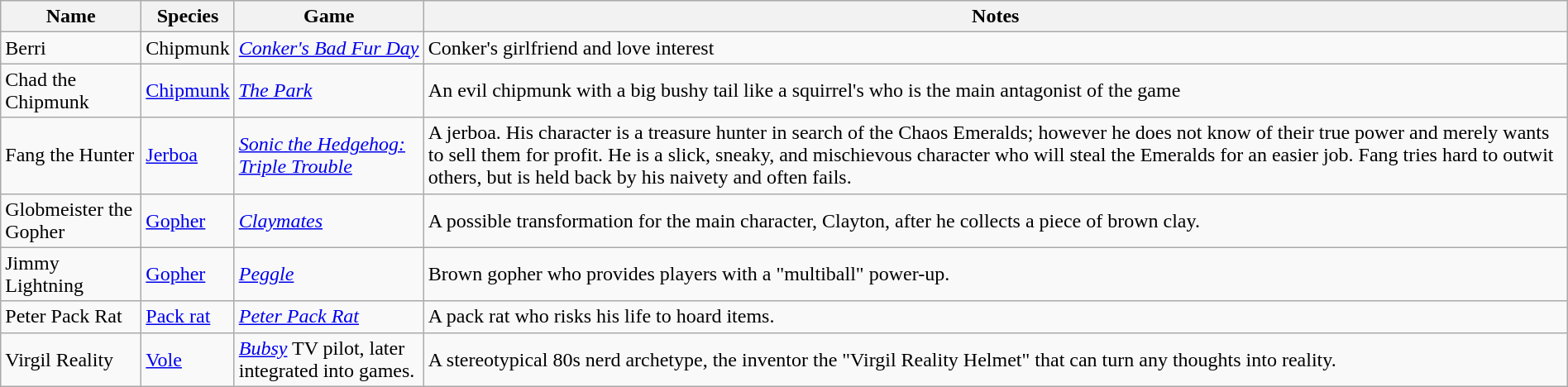<table class="wikitable sortable" style="width:100%;">
<tr>
<th style=>Name</th>
<th>Species</th>
<th>Game</th>
<th style="width:73%;">Notes</th>
</tr>
<tr>
<td>Berri</td>
<td>Chipmunk</td>
<td><em><a href='#'>Conker's Bad Fur Day</a></em></td>
<td>Conker's girlfriend and love interest</td>
</tr>
<tr>
<td>Chad the Chipmunk</td>
<td><a href='#'>Chipmunk</a></td>
<td><em><a href='#'>The Park</a></em></td>
<td>An evil chipmunk with a big bushy tail like a squirrel's who is the main antagonist of the game</td>
</tr>
<tr>
<td>Fang the Hunter</td>
<td><a href='#'>Jerboa</a></td>
<td><em><a href='#'>Sonic the Hedgehog: Triple Trouble</a></em></td>
<td>A jerboa. His character is a treasure hunter in search of the Chaos Emeralds; however he does not know of their true power and merely wants to sell them for profit. He is a slick, sneaky, and mischievous character who will steal the Emeralds for an easier job. Fang tries hard to outwit others, but is held back by his naivety and often fails.</td>
</tr>
<tr>
<td>Globmeister the Gopher</td>
<td><a href='#'>Gopher</a></td>
<td><em><a href='#'>Claymates</a></em></td>
<td>A possible transformation for the main character, Clayton, after he collects a piece of brown clay.</td>
</tr>
<tr>
<td>Jimmy Lightning</td>
<td><a href='#'>Gopher</a></td>
<td><em><a href='#'>Peggle</a></em></td>
<td>Brown gopher who provides players with a "multiball" power-up.</td>
</tr>
<tr>
<td>Peter Pack Rat</td>
<td><a href='#'>Pack rat</a></td>
<td><em><a href='#'>Peter Pack Rat</a></em></td>
<td>A pack rat who risks his life to hoard items.</td>
</tr>
<tr>
<td>Virgil Reality</td>
<td><a href='#'>Vole</a></td>
<td><em><a href='#'>Bubsy</a></em> TV pilot, later integrated into games.</td>
<td>A stereotypical 80s nerd archetype, the inventor the "Virgil Reality Helmet" that can turn any thoughts into reality.</td>
</tr>
</table>
